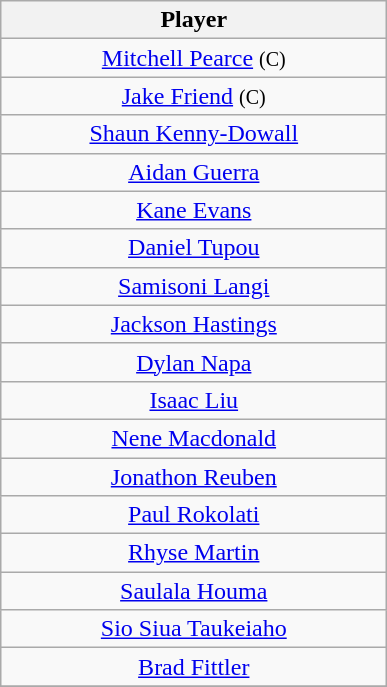<table class="wikitable" style="text-align: center;">
<tr>
<th style="width:250px;">Player</th>
</tr>
<tr>
<td><a href='#'>Mitchell Pearce</a> <small>(C)</small></td>
</tr>
<tr>
<td><a href='#'>Jake Friend</a> <small>(C)</small></td>
</tr>
<tr>
<td><a href='#'>Shaun Kenny-Dowall</a></td>
</tr>
<tr>
<td><a href='#'>Aidan Guerra</a></td>
</tr>
<tr>
<td><a href='#'>Kane Evans</a></td>
</tr>
<tr>
<td><a href='#'>Daniel Tupou</a></td>
</tr>
<tr>
<td><a href='#'>Samisoni Langi</a></td>
</tr>
<tr>
<td><a href='#'>Jackson Hastings</a></td>
</tr>
<tr>
<td><a href='#'>Dylan Napa</a></td>
</tr>
<tr>
<td><a href='#'>Isaac Liu</a></td>
</tr>
<tr>
<td><a href='#'>Nene Macdonald</a></td>
</tr>
<tr>
<td><a href='#'>Jonathon Reuben</a></td>
</tr>
<tr>
<td><a href='#'>Paul Rokolati</a></td>
</tr>
<tr>
<td><a href='#'>Rhyse Martin</a></td>
</tr>
<tr>
<td><a href='#'>Saulala Houma</a></td>
</tr>
<tr>
<td><a href='#'>Sio Siua Taukeiaho</a></td>
</tr>
<tr>
<td><a href='#'>Brad Fittler</a></td>
</tr>
<tr>
</tr>
</table>
